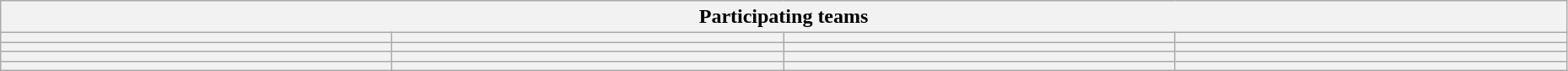<table class="wikitable" style="width:98%;">
<tr>
<th colspan=4>Participating teams</th>
</tr>
<tr>
<th width=25%></th>
<th width=25%></th>
<th width=25%></th>
<th width=25%></th>
</tr>
<tr>
<th width=25%></th>
<th width=25%></th>
<th width=25%></th>
<th width=25%></th>
</tr>
<tr>
<th width=25%></th>
<th width=25%></th>
<th width=25%></th>
<th width=25%></th>
</tr>
<tr>
<th width=25%></th>
<th width=25%></th>
<th width=25%></th>
<th width=25%></th>
</tr>
</table>
